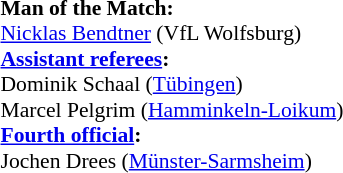<table width=50% style="font-size: 90%">
<tr>
<td><br><strong>Man of the Match:</strong>
<br><a href='#'>Nicklas Bendtner</a> (VfL Wolfsburg)<br><strong><a href='#'>Assistant referees</a>:</strong>
<br>Dominik Schaal (<a href='#'>Tübingen</a>)
<br>Marcel Pelgrim (<a href='#'>Hamminkeln-Loikum</a>)
<br><strong><a href='#'>Fourth official</a>:</strong>
<br>Jochen Drees (<a href='#'>Münster-Sarmsheim</a>)</td>
</tr>
</table>
